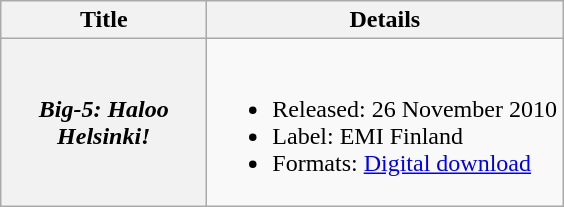<table class="wikitable plainrowheaders" style="text-align:center;">
<tr>
<th width="130">Title</th>
<th width="230">Details</th>
</tr>
<tr>
<th scope="row"><em>Big-5: Haloo Helsinki!</em></th>
<td align=left><br><ul><li>Released: 26 November 2010</li><li>Label: EMI Finland</li><li>Formats: <a href='#'>Digital download</a></li></ul></td>
</tr>
</table>
